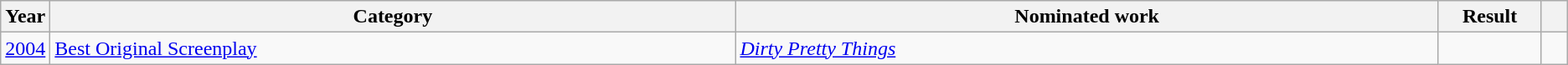<table class="wikitable sortable">
<tr>
<th scope="col" style="width:1em;">Year</th>
<th scope="col" style="width:39em;">Category</th>
<th scope="col" style="width:40em;">Nominated work</th>
<th scope="col" style="width:5em;">Result</th>
<th scope="col" style="width:1em;"class="unsortable"></th>
</tr>
<tr>
<td><a href='#'>2004</a></td>
<td><a href='#'>Best Original Screenplay</a></td>
<td><em><a href='#'>Dirty Pretty Things</a></em></td>
<td></td>
<td></td>
</tr>
</table>
